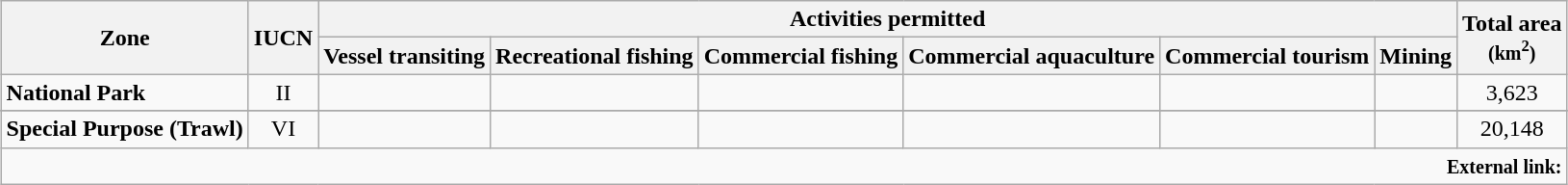<table class="wikitable" style="text-align:center; margin-left:auto; margin-right:auto; border:none;">
<tr>
<th rowspan=2>Zone</th>
<th rowspan=2>IUCN</th>
<th colspan=6>Activities permitted</th>
<th rowspan=2>Total area<br><small>(km<sup>2</sup>)</small></th>
</tr>
<tr>
<th>Vessel transiting</th>
<th>Recreational fishing</th>
<th>Commercial fishing</th>
<th>Commercial aquaculture</th>
<th>Commercial tourism</th>
<th>Mining</th>
</tr>
<tr>
<td style="text-align:left"><strong>National Park</strong></td>
<td>II</td>
<td></td>
<td></td>
<td></td>
<td></td>
<td></td>
<td></td>
<td>3,623</td>
</tr>
<tr>
</tr>
<tr>
<td style="text-align:left"><strong>Special Purpose (Trawl)</strong></td>
<td>VI</td>
<td></td>
<td></td>
<td></td>
<td></td>
<td></td>
<td></td>
<td>20,148</td>
</tr>
<tr>
<td style="text-align:right" colspan=99><small><strong>External link:</strong> </small></td>
</tr>
</table>
